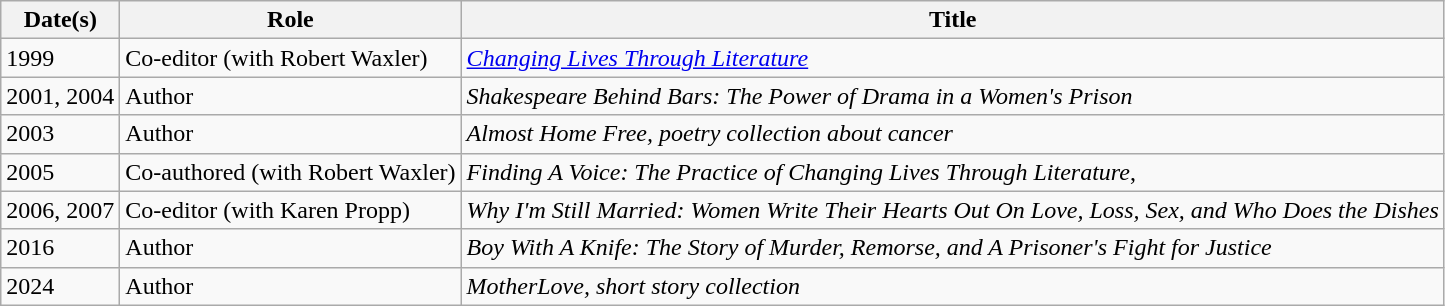<table class="wikitable">
<tr>
<th>Date(s)</th>
<th>Role</th>
<th>Title</th>
</tr>
<tr>
<td>1999</td>
<td>Co-editor (with Robert Waxler)</td>
<td><em><a href='#'>Changing Lives Through Literature</a></em></td>
</tr>
<tr>
<td>2001, 2004</td>
<td>Author</td>
<td><em>Shakespeare Behind Bars: The Power of Drama in a Women's Prison</em></td>
</tr>
<tr>
<td>2003</td>
<td>Author</td>
<td><em>Almost Home Free, poetry collection about cancer</em></td>
</tr>
<tr>
<td>2005</td>
<td>Co-authored (with Robert Waxler)</td>
<td><em>Finding A Voice: The Practice of Changing Lives Through Literature</em>,</td>
</tr>
<tr>
<td>2006, 2007</td>
<td>Co-editor (with Karen Propp)</td>
<td><em>Why I'm Still Married: Women Write Their Hearts Out On Love, Loss, Sex, and Who Does the Dishes</em> </td>
</tr>
<tr>
<td>2016</td>
<td>Author</td>
<td><em>Boy With A Knife: The Story of Murder, Remorse, and A Prisoner's Fight for Justice</em></td>
</tr>
<tr>
<td>2024</td>
<td>Author</td>
<td><em>MotherLove, short story collection</em></td>
</tr>
</table>
